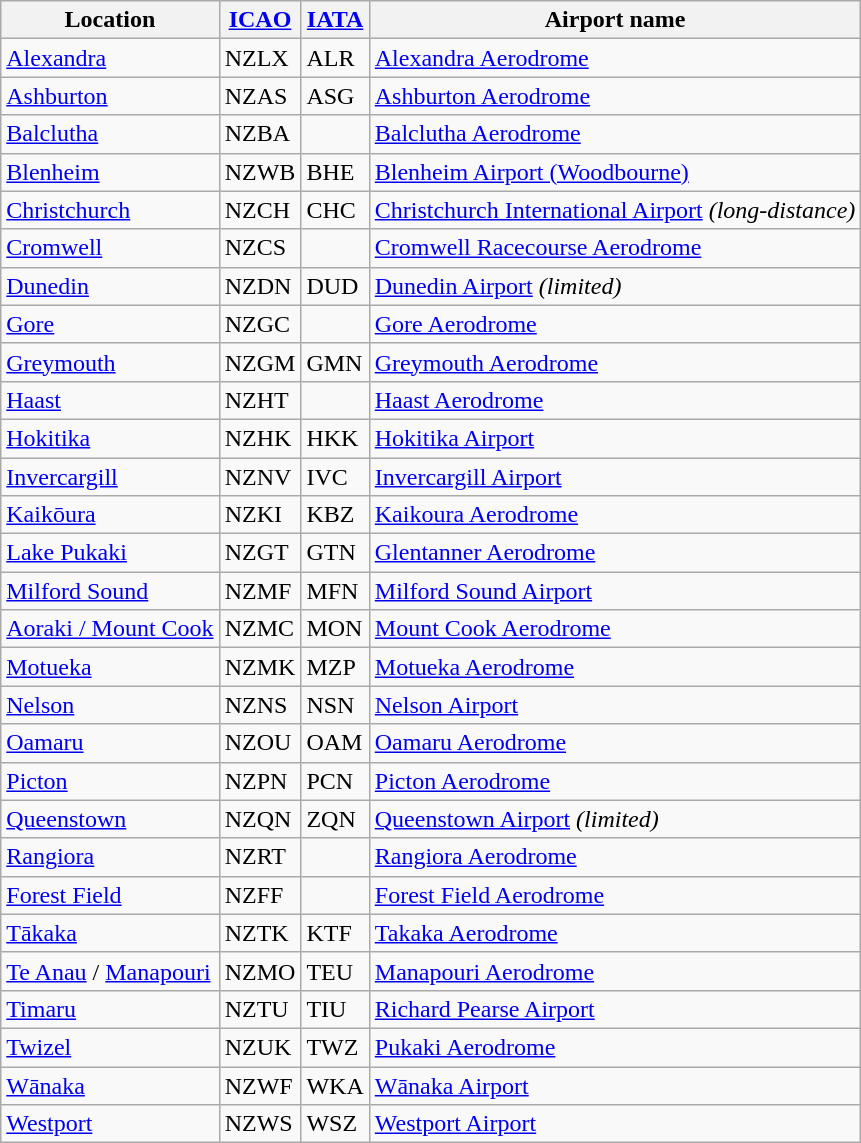<table class="wikitable">
<tr>
<th>Location</th>
<th><a href='#'>ICAO</a></th>
<th><a href='#'>IATA</a></th>
<th>Airport name</th>
</tr>
<tr>
<td><a href='#'>Alexandra</a></td>
<td>NZLX</td>
<td>ALR</td>
<td><a href='#'>Alexandra Aerodrome</a></td>
</tr>
<tr>
<td><a href='#'>Ashburton</a></td>
<td>NZAS</td>
<td>ASG</td>
<td><a href='#'>Ashburton Aerodrome</a></td>
</tr>
<tr>
<td><a href='#'>Balclutha</a></td>
<td>NZBA</td>
<td></td>
<td><a href='#'>Balclutha Aerodrome</a></td>
</tr>
<tr>
<td><a href='#'>Blenheim</a></td>
<td>NZWB</td>
<td>BHE</td>
<td><a href='#'>Blenheim Airport (Woodbourne)</a></td>
</tr>
<tr>
<td><a href='#'>Christchurch</a></td>
<td>NZCH</td>
<td>CHC</td>
<td><a href='#'>Christchurch International Airport</a> <em>(long-distance)</em></td>
</tr>
<tr>
<td><a href='#'>Cromwell</a></td>
<td>NZCS</td>
<td></td>
<td><a href='#'>Cromwell Racecourse Aerodrome</a></td>
</tr>
<tr>
<td><a href='#'>Dunedin</a></td>
<td>NZDN</td>
<td>DUD</td>
<td><a href='#'>Dunedin Airport</a> <em>(limited)</em></td>
</tr>
<tr>
<td><a href='#'>Gore</a></td>
<td>NZGC</td>
<td></td>
<td><a href='#'>Gore Aerodrome</a></td>
</tr>
<tr>
<td><a href='#'>Greymouth</a></td>
<td>NZGM</td>
<td>GMN</td>
<td><a href='#'>Greymouth Aerodrome</a></td>
</tr>
<tr>
<td><a href='#'>Haast</a></td>
<td>NZHT</td>
<td></td>
<td><a href='#'>Haast Aerodrome</a></td>
</tr>
<tr>
<td><a href='#'>Hokitika</a></td>
<td>NZHK</td>
<td>HKK</td>
<td><a href='#'>Hokitika Airport</a></td>
</tr>
<tr>
<td><a href='#'>Invercargill</a></td>
<td>NZNV</td>
<td>IVC</td>
<td><a href='#'>Invercargill Airport</a></td>
</tr>
<tr>
<td><a href='#'>Kaikōura</a></td>
<td>NZKI</td>
<td>KBZ</td>
<td><a href='#'>Kaikoura Aerodrome</a></td>
</tr>
<tr>
<td><a href='#'>Lake Pukaki</a></td>
<td>NZGT</td>
<td>GTN</td>
<td><a href='#'>Glentanner Aerodrome</a></td>
</tr>
<tr>
<td><a href='#'>Milford Sound</a></td>
<td>NZMF</td>
<td>MFN</td>
<td><a href='#'>Milford Sound Airport</a></td>
</tr>
<tr>
<td><a href='#'>Aoraki / Mount Cook</a></td>
<td>NZMC</td>
<td>MON</td>
<td><a href='#'>Mount Cook Aerodrome</a></td>
</tr>
<tr>
<td><a href='#'>Motueka</a></td>
<td>NZMK</td>
<td>MZP</td>
<td><a href='#'>Motueka Aerodrome</a></td>
</tr>
<tr>
<td><a href='#'>Nelson</a></td>
<td>NZNS</td>
<td>NSN</td>
<td><a href='#'>Nelson Airport</a></td>
</tr>
<tr>
<td><a href='#'>Oamaru</a></td>
<td>NZOU</td>
<td>OAM</td>
<td><a href='#'>Oamaru Aerodrome</a></td>
</tr>
<tr>
<td><a href='#'>Picton</a></td>
<td>NZPN</td>
<td>PCN</td>
<td><a href='#'>Picton Aerodrome</a></td>
</tr>
<tr>
<td><a href='#'>Queenstown</a></td>
<td>NZQN</td>
<td>ZQN</td>
<td><a href='#'>Queenstown Airport</a> <em>(limited)</em></td>
</tr>
<tr>
<td><a href='#'>Rangiora</a></td>
<td>NZRT</td>
<td></td>
<td><a href='#'>Rangiora Aerodrome</a></td>
</tr>
<tr>
<td><a href='#'>Forest Field</a></td>
<td>NZFF</td>
<td></td>
<td><a href='#'>Forest Field Aerodrome</a></td>
</tr>
<tr>
<td><a href='#'>Tākaka</a></td>
<td>NZTK</td>
<td>KTF</td>
<td><a href='#'>Takaka Aerodrome</a></td>
</tr>
<tr>
<td><a href='#'>Te Anau</a> / <a href='#'>Manapouri</a></td>
<td>NZMO</td>
<td>TEU</td>
<td><a href='#'>Manapouri Aerodrome</a></td>
</tr>
<tr>
<td><a href='#'>Timaru</a></td>
<td>NZTU</td>
<td>TIU</td>
<td><a href='#'>Richard Pearse Airport</a></td>
</tr>
<tr>
<td><a href='#'>Twizel</a></td>
<td>NZUK</td>
<td>TWZ</td>
<td><a href='#'>Pukaki Aerodrome</a></td>
</tr>
<tr>
<td><a href='#'>Wānaka</a></td>
<td>NZWF</td>
<td>WKA</td>
<td><a href='#'>Wānaka Airport</a></td>
</tr>
<tr>
<td><a href='#'>Westport</a></td>
<td>NZWS</td>
<td>WSZ</td>
<td><a href='#'>Westport Airport</a></td>
</tr>
</table>
